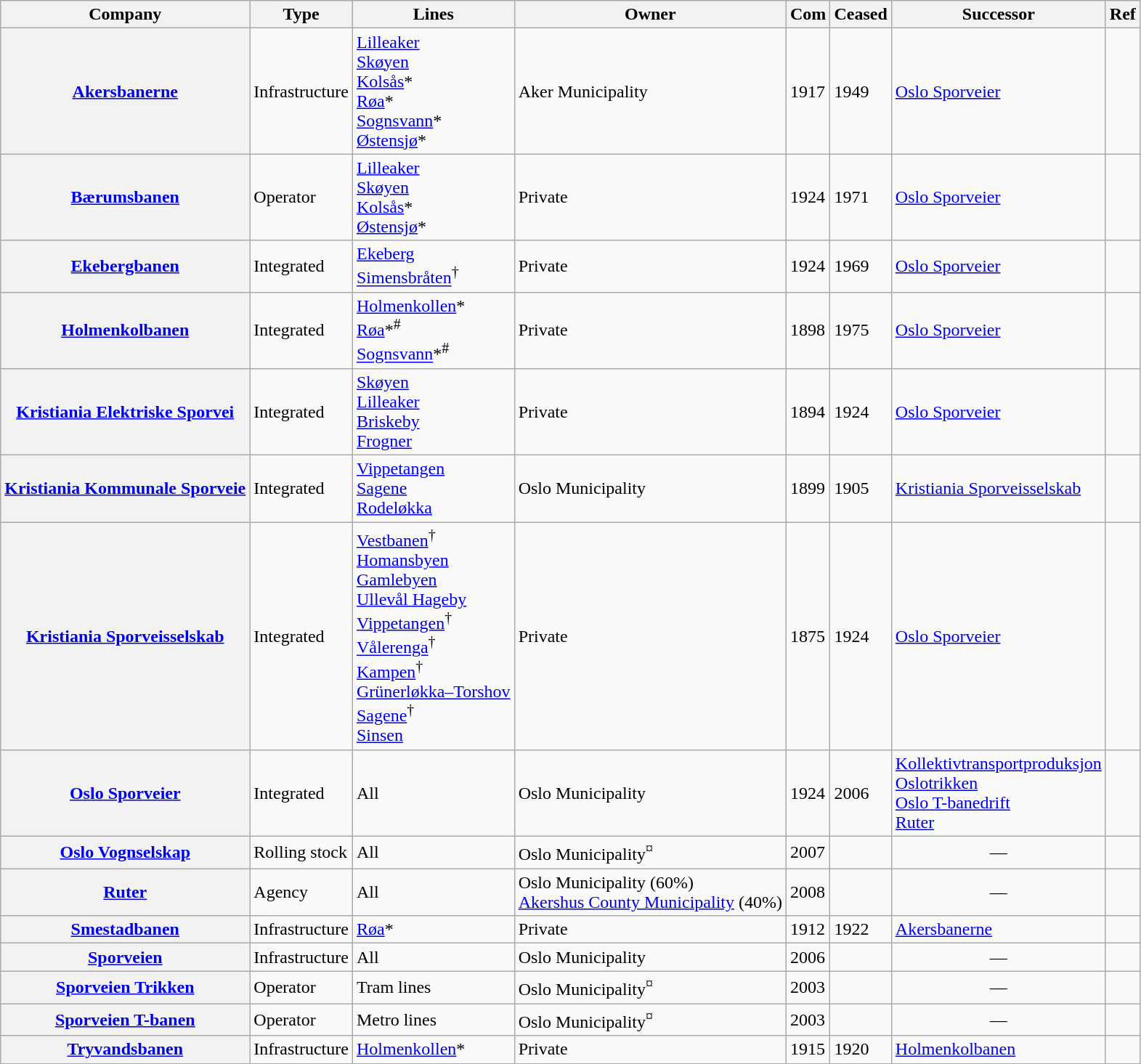<table class="wikitable plainrowheaders sortable">
<tr>
<th scope=col>Company</th>
<th scope=col>Type</th>
<th scope=col class=unsortable>Lines</th>
<th scope=col>Owner</th>
<th scope=col>Com</th>
<th scope=col>Ceased</th>
<th scope=col>Successor</th>
<th scope=col class=unsortable>Ref</th>
</tr>
<tr>
<th scope=row><a href='#'>Akersbanerne</a></th>
<td>Infrastructure</td>
<td><a href='#'>Lilleaker</a><br><a href='#'>Skøyen</a><br><a href='#'>Kolsås</a>*<br><a href='#'>Røa</a>*<br><a href='#'>Sognsvann</a>*<br><a href='#'>Østensjø</a>*</td>
<td>Aker Municipality</td>
<td>1917</td>
<td>1949</td>
<td><a href='#'>Oslo Sporveier</a></td>
<td align=center><br></td>
</tr>
<tr>
<th scope=row><a href='#'>Bærumsbanen</a></th>
<td>Operator</td>
<td><a href='#'>Lilleaker</a><br><a href='#'>Skøyen</a><br><a href='#'>Kolsås</a>*<br><a href='#'>Østensjø</a>*</td>
<td>Private</td>
<td>1924</td>
<td>1971</td>
<td><a href='#'>Oslo Sporveier</a></td>
<td align=center></td>
</tr>
<tr>
<th scope=row><a href='#'>Ekebergbanen</a></th>
<td>Integrated</td>
<td><a href='#'>Ekeberg</a><br><a href='#'>Simensbråten</a><sup>†</sup></td>
<td>Private</td>
<td>1924</td>
<td>1969</td>
<td><a href='#'>Oslo Sporveier</a></td>
<td align=center></td>
</tr>
<tr>
<th scope=row><a href='#'>Holmenkolbanen</a></th>
<td>Integrated</td>
<td><a href='#'>Holmenkollen</a>*<br><a href='#'>Røa</a>*<sup>#</sup><br><a href='#'>Sognsvann</a>*<sup>#</sup></td>
<td>Private</td>
<td>1898</td>
<td>1975</td>
<td><a href='#'>Oslo Sporveier</a></td>
<td align=center></td>
</tr>
<tr>
<th scope=row><a href='#'>Kristiania Elektriske Sporvei</a></th>
<td>Integrated</td>
<td><a href='#'>Skøyen</a><br><a href='#'>Lilleaker</a><br><a href='#'>Briskeby</a><br><a href='#'>Frogner</a></td>
<td>Private</td>
<td>1894</td>
<td>1924</td>
<td><a href='#'>Oslo Sporveier</a></td>
<td align=center></td>
</tr>
<tr>
<th scope=row><a href='#'>Kristiania Kommunale Sporveie</a></th>
<td>Integrated</td>
<td><a href='#'>Vippetangen</a><br><a href='#'>Sagene</a><br><a href='#'>Rodeløkka</a></td>
<td>Oslo Municipality</td>
<td>1899</td>
<td>1905</td>
<td><a href='#'>Kristiania Sporveisselskab</a></td>
<td align=center></td>
</tr>
<tr>
<th scope=row><a href='#'>Kristiania Sporveisselskab</a></th>
<td>Integrated</td>
<td><a href='#'>Vestbanen</a><sup>†</sup><br><a href='#'>Homansbyen</a><br><a href='#'>Gamlebyen</a><br><a href='#'>Ullevål Hageby</a><br><a href='#'>Vippetangen</a><sup>†</sup><br><a href='#'>Vålerenga</a><sup>†</sup><br><a href='#'>Kampen</a><sup>†</sup><br><a href='#'>Grünerløkka–Torshov</a><br><a href='#'>Sagene</a><sup>†</sup><br><a href='#'>Sinsen</a></td>
<td>Private</td>
<td>1875</td>
<td>1924</td>
<td><a href='#'>Oslo Sporveier</a></td>
<td align=center><br></td>
</tr>
<tr>
<th scope=row><a href='#'>Oslo Sporveier</a></th>
<td>Integrated</td>
<td>All</td>
<td>Oslo Municipality</td>
<td>1924</td>
<td>2006</td>
<td><a href='#'>Kollektivtransportproduksjon</a><br><a href='#'>Oslotrikken</a><br><a href='#'>Oslo T-banedrift</a><br><a href='#'>Ruter</a></td>
<td align=center><br></td>
</tr>
<tr>
<th scope=row><a href='#'>Oslo Vognselskap</a></th>
<td>Rolling stock</td>
<td>All</td>
<td>Oslo Municipality<sup>¤</sup></td>
<td>2007</td>
<td align=center></td>
<td align=center>—</td>
<td align=center></td>
</tr>
<tr>
<th scope=row><a href='#'>Ruter</a></th>
<td>Agency</td>
<td>All</td>
<td>Oslo Municipality (60%)<br><a href='#'>Akershus County Municipality</a> (40%)</td>
<td>2008</td>
<td align=center></td>
<td align=center>—</td>
<td align=center></td>
</tr>
<tr>
<th scope=row><a href='#'>Smestadbanen</a></th>
<td>Infrastructure</td>
<td><a href='#'>Røa</a>*</td>
<td>Private</td>
<td>1912</td>
<td>1922</td>
<td><a href='#'>Akersbanerne</a></td>
<td align=center></td>
</tr>
<tr>
<th scope=row><a href='#'>Sporveien</a></th>
<td>Infrastructure</td>
<td>All</td>
<td>Oslo Municipality</td>
<td>2006</td>
<td align=center></td>
<td align=center>—</td>
<td align=center></td>
</tr>
<tr>
<th scope=row><a href='#'>Sporveien Trikken</a></th>
<td>Operator</td>
<td>Tram lines</td>
<td>Oslo Municipality<sup>¤</sup></td>
<td>2003</td>
<td align=center></td>
<td align=center>—</td>
<td align=center></td>
</tr>
<tr>
<th scope=row><a href='#'>Sporveien T-banen</a></th>
<td>Operator</td>
<td>Metro lines</td>
<td>Oslo Municipality<sup>¤</sup></td>
<td>2003</td>
<td align=center></td>
<td align=center>—</td>
<td align=center></td>
</tr>
<tr>
<th scope=row><a href='#'>Tryvandsbanen</a></th>
<td>Infrastructure</td>
<td><a href='#'>Holmenkollen</a>*</td>
<td>Private</td>
<td>1915</td>
<td>1920</td>
<td><a href='#'>Holmenkolbanen</a></td>
<td align=center></td>
</tr>
</table>
